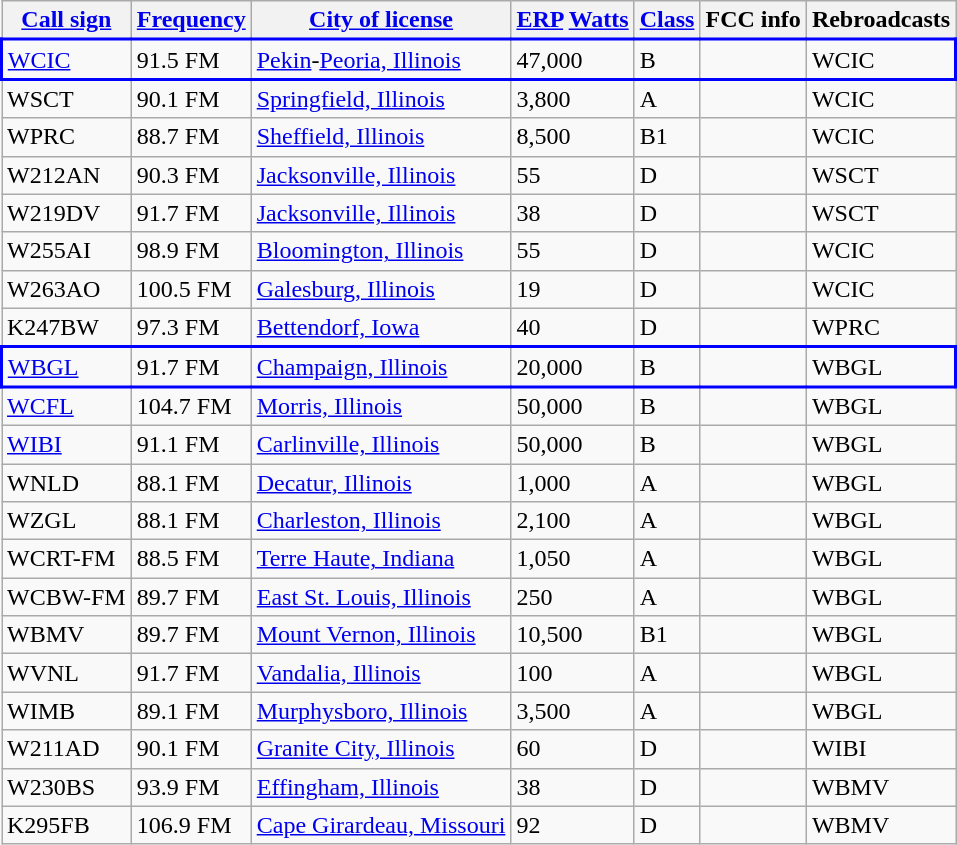<table class="wikitable sortable">
<tr>
<th><a href='#'>Call sign</a></th>
<th data-sort-type="number"><a href='#'>Frequency</a></th>
<th><a href='#'>City of license</a></th>
<th><a href='#'>ERP</a> <a href='#'>Watts</a></th>
<th><a href='#'>Class</a></th>
<th class="sortable">FCC info</th>
<th>Rebroadcasts</th>
</tr>
<tr style="border: 2px solid #00f;">
<td><a href='#'>WCIC</a></td>
<td>91.5 FM</td>
<td><a href='#'>Pekin</a>-<a href='#'>Peoria, Illinois</a></td>
<td>47,000</td>
<td>B</td>
<td></td>
<td>WCIC</td>
</tr>
<tr>
<td>WSCT</td>
<td>90.1 FM</td>
<td><a href='#'>Springfield, Illinois</a></td>
<td>3,800</td>
<td>A</td>
<td></td>
<td>WCIC</td>
</tr>
<tr>
<td>WPRC</td>
<td>88.7 FM</td>
<td><a href='#'>Sheffield, Illinois</a></td>
<td>8,500</td>
<td>B1</td>
<td></td>
<td>WCIC</td>
</tr>
<tr>
<td>W212AN</td>
<td>90.3 FM</td>
<td><a href='#'>Jacksonville, Illinois</a></td>
<td>55</td>
<td>D</td>
<td></td>
<td>WSCT</td>
</tr>
<tr>
<td>W219DV</td>
<td>91.7 FM</td>
<td><a href='#'>Jacksonville, Illinois</a></td>
<td>38</td>
<td>D</td>
<td></td>
<td>WSCT</td>
</tr>
<tr>
<td>W255AI</td>
<td>98.9 FM</td>
<td><a href='#'>Bloomington, Illinois</a></td>
<td>55</td>
<td>D</td>
<td></td>
<td>WCIC</td>
</tr>
<tr>
<td>W263AO</td>
<td>100.5 FM</td>
<td><a href='#'>Galesburg, Illinois</a></td>
<td>19</td>
<td>D</td>
<td></td>
<td>WCIC</td>
</tr>
<tr>
<td>K247BW</td>
<td>97.3 FM</td>
<td><a href='#'>Bettendorf, Iowa</a></td>
<td>40</td>
<td>D</td>
<td></td>
<td>WPRC</td>
</tr>
<tr style="border: 2px solid #00f;">
<td><a href='#'>WBGL</a></td>
<td>91.7 FM</td>
<td><a href='#'>Champaign, Illinois</a></td>
<td>20,000</td>
<td>B</td>
<td></td>
<td>WBGL</td>
</tr>
<tr>
<td><a href='#'>WCFL</a></td>
<td>104.7 FM</td>
<td><a href='#'>Morris, Illinois</a></td>
<td>50,000</td>
<td>B</td>
<td></td>
<td>WBGL</td>
</tr>
<tr>
<td><a href='#'>WIBI</a></td>
<td>91.1 FM</td>
<td><a href='#'>Carlinville, Illinois</a></td>
<td>50,000</td>
<td>B</td>
<td></td>
<td>WBGL</td>
</tr>
<tr>
<td>WNLD</td>
<td>88.1 FM</td>
<td><a href='#'>Decatur, Illinois</a></td>
<td>1,000</td>
<td>A</td>
<td></td>
<td>WBGL</td>
</tr>
<tr>
<td>WZGL</td>
<td>88.1 FM</td>
<td><a href='#'>Charleston, Illinois</a></td>
<td>2,100</td>
<td>A</td>
<td></td>
<td>WBGL</td>
</tr>
<tr>
<td>WCRT-FM</td>
<td>88.5 FM</td>
<td><a href='#'>Terre Haute, Indiana</a></td>
<td>1,050</td>
<td>A</td>
<td></td>
<td>WBGL</td>
</tr>
<tr>
<td>WCBW-FM</td>
<td>89.7 FM</td>
<td><a href='#'>East St. Louis, Illinois</a></td>
<td>250</td>
<td>A</td>
<td></td>
<td>WBGL</td>
</tr>
<tr>
<td>WBMV</td>
<td>89.7 FM</td>
<td><a href='#'>Mount Vernon, Illinois</a></td>
<td>10,500</td>
<td>B1</td>
<td></td>
<td>WBGL</td>
</tr>
<tr>
<td>WVNL</td>
<td>91.7 FM</td>
<td><a href='#'>Vandalia, Illinois</a></td>
<td>100</td>
<td>A</td>
<td></td>
<td>WBGL</td>
</tr>
<tr>
<td>WIMB</td>
<td>89.1 FM</td>
<td><a href='#'>Murphysboro, Illinois</a></td>
<td>3,500</td>
<td>A</td>
<td></td>
<td>WBGL</td>
</tr>
<tr>
<td>W211AD</td>
<td>90.1 FM</td>
<td><a href='#'>Granite City, Illinois</a></td>
<td>60</td>
<td>D</td>
<td></td>
<td>WIBI</td>
</tr>
<tr>
<td>W230BS</td>
<td>93.9 FM</td>
<td><a href='#'>Effingham, Illinois</a></td>
<td>38</td>
<td>D</td>
<td></td>
<td>WBMV</td>
</tr>
<tr>
<td>K295FB</td>
<td>106.9 FM</td>
<td><a href='#'>Cape Girardeau, Missouri</a></td>
<td>92</td>
<td>D</td>
<td></td>
<td>WBMV</td>
</tr>
</table>
